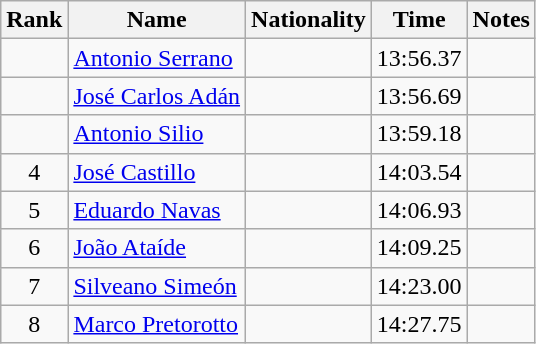<table class="wikitable sortable" style="text-align:center">
<tr>
<th>Rank</th>
<th>Name</th>
<th>Nationality</th>
<th>Time</th>
<th>Notes</th>
</tr>
<tr>
<td align=center></td>
<td align=left><a href='#'>Antonio Serrano</a></td>
<td align=left></td>
<td>13:56.37</td>
<td></td>
</tr>
<tr>
<td align=center></td>
<td align=left><a href='#'>José Carlos Adán</a></td>
<td align=left></td>
<td>13:56.69</td>
<td></td>
</tr>
<tr>
<td align=center></td>
<td align=left><a href='#'>Antonio Silio</a></td>
<td align=left></td>
<td>13:59.18</td>
<td></td>
</tr>
<tr>
<td align=center>4</td>
<td align=left><a href='#'>José Castillo</a></td>
<td align=left></td>
<td>14:03.54</td>
<td></td>
</tr>
<tr>
<td align=center>5</td>
<td align=left><a href='#'>Eduardo Navas</a></td>
<td align=left></td>
<td>14:06.93</td>
<td></td>
</tr>
<tr>
<td align=center>6</td>
<td align=left><a href='#'>João Ataíde</a></td>
<td align=left></td>
<td>14:09.25</td>
<td></td>
</tr>
<tr>
<td align=center>7</td>
<td align=left><a href='#'>Silveano Simeón</a></td>
<td align=left></td>
<td>14:23.00</td>
<td></td>
</tr>
<tr>
<td align=center>8</td>
<td align=left><a href='#'>Marco Pretorotto</a></td>
<td align=left></td>
<td>14:27.75</td>
<td></td>
</tr>
</table>
